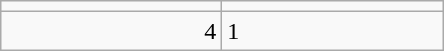<table class="wikitable">
<tr>
<td align=center width=140></td>
<td align=center width=140></td>
</tr>
<tr>
<td align=right>4</td>
<td>1</td>
</tr>
</table>
